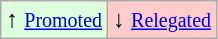<table class="wikitable" align="center">
<tr>
<td style="background:#ddffdd">↑ <small><a href='#'>Promoted</a></small></td>
<td style="background:#ffcccc">↓ <small><a href='#'>Relegated</a></small></td>
</tr>
</table>
